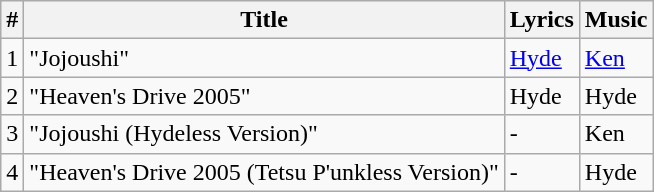<table class="wikitable">
<tr>
<th>#</th>
<th>Title</th>
<th>Lyrics</th>
<th>Music</th>
</tr>
<tr>
<td>1</td>
<td>"Jojoushi"</td>
<td><a href='#'>Hyde</a></td>
<td><a href='#'>Ken</a></td>
</tr>
<tr>
<td>2</td>
<td>"Heaven's Drive 2005"</td>
<td>Hyde</td>
<td>Hyde</td>
</tr>
<tr>
<td>3</td>
<td>"Jojoushi (Hydeless Version)"</td>
<td>‐</td>
<td>Ken</td>
</tr>
<tr>
<td>4</td>
<td>"Heaven's Drive 2005 (Tetsu P'unkless Version)"</td>
<td>‐</td>
<td>Hyde</td>
</tr>
</table>
